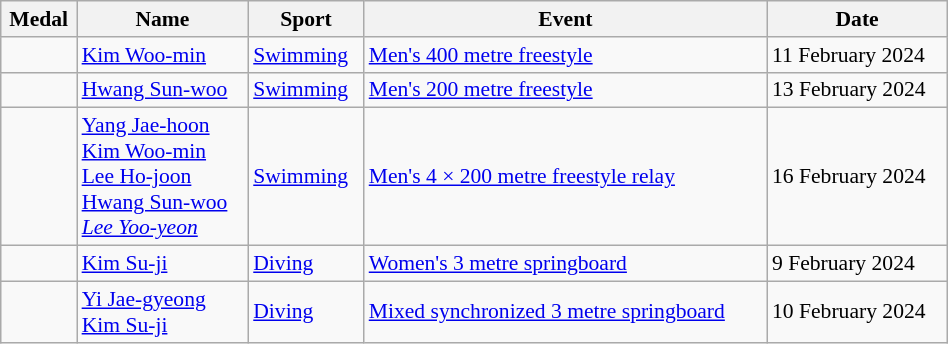<table class="wikitable sortable" style="font-size:90%; width:50%;">
<tr>
<th>Medal</th>
<th>Name</th>
<th>Sport</th>
<th>Event</th>
<th>Date</th>
</tr>
<tr>
<td></td>
<td><a href='#'>Kim Woo-min</a></td>
<td><a href='#'>Swimming</a></td>
<td><a href='#'>Men's 400 metre freestyle</a></td>
<td>11 February 2024</td>
</tr>
<tr>
<td></td>
<td><a href='#'>Hwang Sun-woo</a></td>
<td><a href='#'>Swimming</a></td>
<td><a href='#'>Men's 200 metre freestyle</a></td>
<td>13 February 2024</td>
</tr>
<tr>
<td></td>
<td><a href='#'>Yang Jae-hoon</a><br><a href='#'>Kim Woo-min</a><br><a href='#'>Lee Ho-joon</a><br><a href='#'>Hwang Sun-woo</a><br><em><a href='#'>Lee Yoo-yeon</a></em></td>
<td><a href='#'>Swimming</a></td>
<td><a href='#'>Men's 4 × 200 metre freestyle relay</a></td>
<td>16 February 2024</td>
</tr>
<tr>
<td></td>
<td><a href='#'>Kim Su-ji</a></td>
<td><a href='#'>Diving</a></td>
<td><a href='#'>Women's 3 metre springboard</a></td>
<td>9 February 2024</td>
</tr>
<tr>
<td></td>
<td><a href='#'>Yi Jae-gyeong</a><br><a href='#'>Kim Su-ji</a></td>
<td><a href='#'>Diving</a></td>
<td><a href='#'>Mixed synchronized 3 metre springboard</a></td>
<td>10 February 2024</td>
</tr>
</table>
